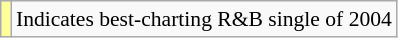<table class="wikitable" style="font-size:90%;">
<tr>
<td style="background-color:#FFFF99"></td>
<td>Indicates best-charting R&B single of 2004</td>
</tr>
</table>
